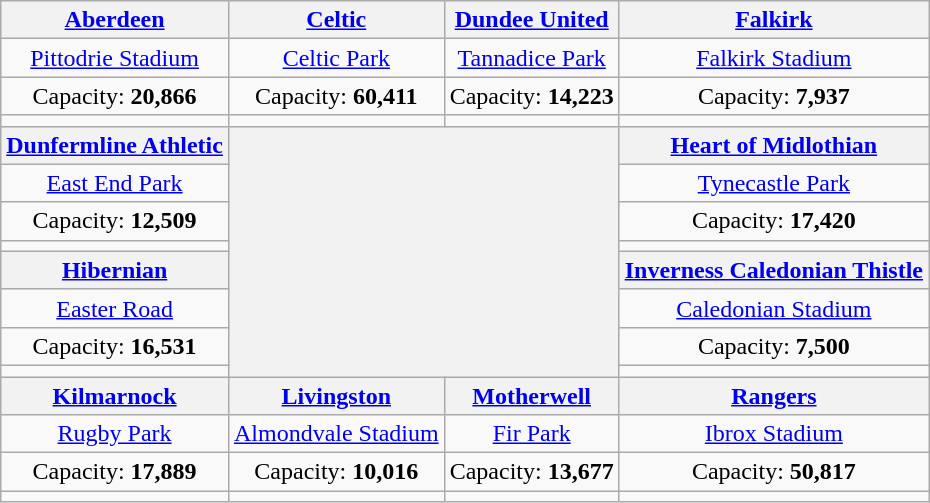<table class="wikitable" style="text-align:center">
<tr>
<th><a href='#'>Aberdeen</a></th>
<th><a href='#'>Celtic</a></th>
<th><a href='#'>Dundee United</a></th>
<th><a href='#'>Falkirk</a></th>
</tr>
<tr>
<td><a href='#'>Pittodrie Stadium</a></td>
<td><a href='#'>Celtic Park</a></td>
<td><a href='#'>Tannadice Park</a></td>
<td><a href='#'>Falkirk Stadium</a></td>
</tr>
<tr>
<td>Capacity: <strong>20,866</strong></td>
<td>Capacity: <strong>60,411</strong></td>
<td>Capacity: <strong>14,223</strong></td>
<td>Capacity: <strong>7,937</strong></td>
</tr>
<tr>
<td></td>
<td></td>
<td></td>
<td></td>
</tr>
<tr>
<th><a href='#'>Dunfermline Athletic</a></th>
<th rowspan="8" colspan="2"></th>
<th><a href='#'>Heart of Midlothian</a></th>
</tr>
<tr>
<td><a href='#'>East End Park</a></td>
<td><a href='#'>Tynecastle Park</a></td>
</tr>
<tr>
<td>Capacity: <strong>12,509</strong></td>
<td>Capacity: <strong>17,420</strong></td>
</tr>
<tr>
<td></td>
<td></td>
</tr>
<tr>
<th><a href='#'>Hibernian</a></th>
<th><a href='#'>Inverness Caledonian Thistle</a></th>
</tr>
<tr>
<td><a href='#'>Easter Road</a></td>
<td><a href='#'>Caledonian Stadium</a></td>
</tr>
<tr>
<td>Capacity: <strong>16,531</strong></td>
<td>Capacity: <strong>7,500</strong></td>
</tr>
<tr>
<td></td>
<td></td>
</tr>
<tr>
<th><a href='#'>Kilmarnock</a></th>
<th><a href='#'>Livingston</a></th>
<th><a href='#'>Motherwell</a></th>
<th><a href='#'>Rangers</a></th>
</tr>
<tr>
<td><a href='#'>Rugby Park</a></td>
<td><a href='#'>Almondvale Stadium</a></td>
<td><a href='#'>Fir Park</a></td>
<td><a href='#'>Ibrox Stadium</a></td>
</tr>
<tr>
<td>Capacity: <strong>17,889</strong></td>
<td>Capacity: <strong>10,016</strong></td>
<td>Capacity: <strong>13,677</strong></td>
<td>Capacity: <strong>50,817</strong></td>
</tr>
<tr>
<td></td>
<td></td>
<td></td>
<td></td>
</tr>
</table>
